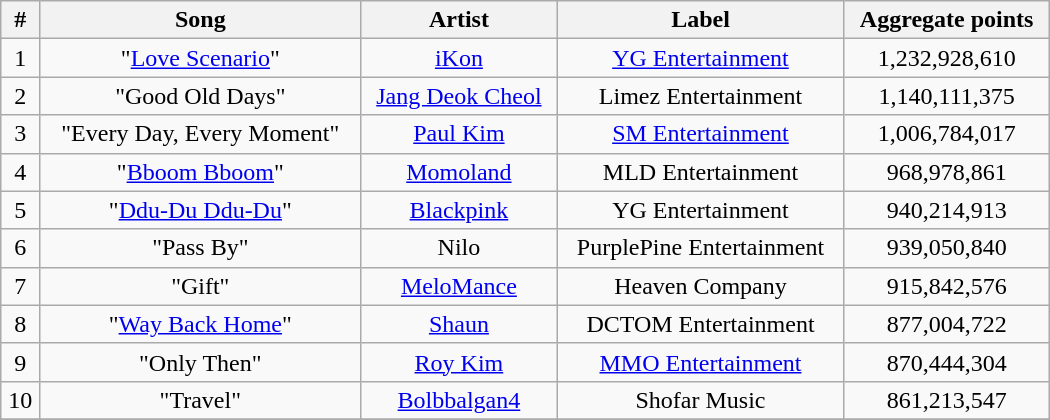<table class="wikitable" style="text-align: center; width: 700px;">
<tr>
<th>#</th>
<th>Song</th>
<th>Artist</th>
<th>Label</th>
<th>Aggregate points</th>
</tr>
<tr>
<td>1</td>
<td>"<a href='#'>Love Scenario</a>"</td>
<td><a href='#'>iKon</a></td>
<td><a href='#'>YG Entertainment</a></td>
<td>1,232,928,610</td>
</tr>
<tr>
<td>2</td>
<td>"Good Old Days"</td>
<td><a href='#'>Jang Deok Cheol</a></td>
<td>Limez Entertainment</td>
<td>1,140,111,375</td>
</tr>
<tr>
<td>3</td>
<td>"Every Day, Every Moment"</td>
<td><a href='#'>Paul Kim</a></td>
<td><a href='#'>SM Entertainment</a></td>
<td>1,006,784,017</td>
</tr>
<tr>
<td>4</td>
<td>"<a href='#'>Bboom Bboom</a>"</td>
<td><a href='#'>Momoland</a></td>
<td>MLD Entertainment</td>
<td>968,978,861</td>
</tr>
<tr>
<td>5</td>
<td>"<a href='#'>Ddu-Du Ddu-Du</a>"</td>
<td><a href='#'>Blackpink</a></td>
<td>YG Entertainment</td>
<td>940,214,913</td>
</tr>
<tr>
<td>6</td>
<td>"Pass By"</td>
<td>Nilo</td>
<td>PurplePine Entertainment</td>
<td>939,050,840</td>
</tr>
<tr>
<td>7</td>
<td>"Gift"</td>
<td><a href='#'>MeloMance</a></td>
<td>Heaven Company</td>
<td>915,842,576</td>
</tr>
<tr>
<td>8</td>
<td>"<a href='#'>Way Back Home</a>"</td>
<td><a href='#'>Shaun</a></td>
<td>DCTOM Entertainment</td>
<td>877,004,722</td>
</tr>
<tr>
<td>9</td>
<td>"Only Then"</td>
<td><a href='#'>Roy Kim</a></td>
<td><a href='#'>MMO Entertainment</a></td>
<td>870,444,304</td>
</tr>
<tr>
<td>10</td>
<td>"Travel"</td>
<td><a href='#'>Bolbbalgan4</a></td>
<td>Shofar Music</td>
<td>861,213,547</td>
</tr>
<tr>
</tr>
</table>
